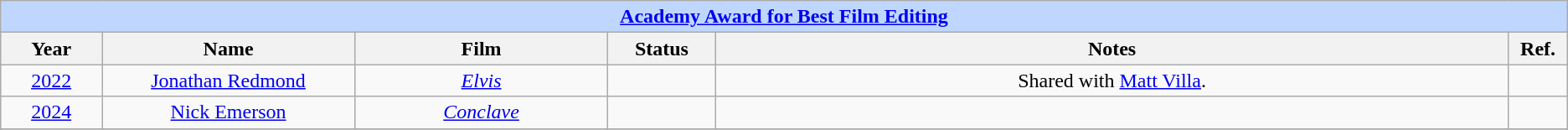<table class="wikitable" style="text-align: center">
<tr ---- bgcolor="#bfd7ff">
<td colspan=6 align=center><strong><a href='#'>Academy Award for Best Film Editing</a></strong></td>
</tr>
<tr ---- bgcolor="#ebf5ff">
<th width="75">Year</th>
<th width="200">Name</th>
<th width="200">Film</th>
<th width="80">Status</th>
<th width="650">Notes</th>
<th width="40">Ref.</th>
</tr>
<tr>
<td><a href='#'>2022</a></td>
<td><a href='#'>Jonathan Redmond</a></td>
<td><em><a href='#'>Elvis</a></em></td>
<td></td>
<td>Shared with <a href='#'>Matt Villa</a>.</td>
<td></td>
</tr>
<tr>
<td><a href='#'>2024</a></td>
<td><a href='#'>Nick Emerson</a></td>
<td><em><a href='#'>Conclave</a></em></td>
<td></td>
<td></td>
<td></td>
</tr>
<tr>
</tr>
</table>
